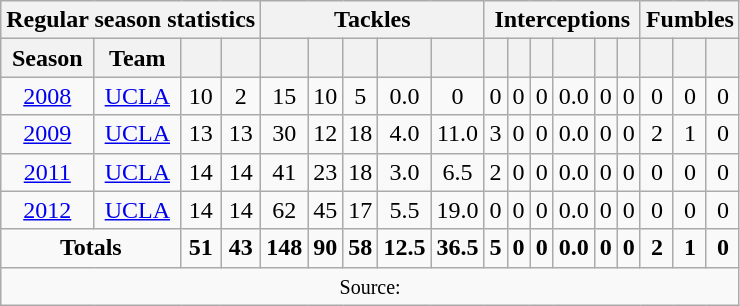<table class="wikitable" style="text-align:center;">
<tr>
<th colspan="4">Regular season statistics</th>
<th colspan="5">Tackles</th>
<th colspan="6">Interceptions</th>
<th colspan="3">Fumbles</th>
</tr>
<tr>
<th>Season</th>
<th>Team</th>
<th></th>
<th></th>
<th></th>
<th></th>
<th></th>
<th></th>
<th></th>
<th></th>
<th></th>
<th></th>
<th></th>
<th></th>
<th></th>
<th></th>
<th></th>
<th></th>
</tr>
<tr>
<td><a href='#'>2008</a></td>
<td><a href='#'>UCLA</a></td>
<td>10</td>
<td>2</td>
<td>15</td>
<td>10</td>
<td>5</td>
<td>0.0</td>
<td>0</td>
<td>0</td>
<td>0</td>
<td>0</td>
<td>0.0</td>
<td>0</td>
<td>0</td>
<td>0</td>
<td>0</td>
<td>0</td>
</tr>
<tr>
<td><a href='#'>2009</a></td>
<td><a href='#'>UCLA</a></td>
<td>13</td>
<td>13</td>
<td>30</td>
<td>12</td>
<td>18</td>
<td>4.0</td>
<td>11.0</td>
<td>3</td>
<td>0</td>
<td>0</td>
<td>0.0</td>
<td>0</td>
<td>0</td>
<td>2</td>
<td>1</td>
<td>0</td>
</tr>
<tr>
<td><a href='#'>2011</a></td>
<td><a href='#'>UCLA</a></td>
<td>14</td>
<td>14</td>
<td>41</td>
<td>23</td>
<td>18</td>
<td>3.0</td>
<td>6.5</td>
<td>2</td>
<td>0</td>
<td>0</td>
<td>0.0</td>
<td>0</td>
<td>0</td>
<td>0</td>
<td>0</td>
<td>0</td>
</tr>
<tr>
<td><a href='#'>2012</a></td>
<td><a href='#'>UCLA</a></td>
<td>14</td>
<td>14</td>
<td>62</td>
<td>45</td>
<td>17</td>
<td>5.5</td>
<td>19.0</td>
<td>0</td>
<td>0</td>
<td>0</td>
<td>0.0</td>
<td>0</td>
<td>0</td>
<td>0</td>
<td>0</td>
<td>0</td>
</tr>
<tr>
<td colspan="2"><strong>Totals</strong></td>
<td><strong>51</strong></td>
<td><strong>43</strong></td>
<td><strong>148</strong></td>
<td><strong>90</strong></td>
<td><strong>58</strong></td>
<td><strong>12.5</strong></td>
<td><strong>36.5</strong></td>
<td><strong>5</strong></td>
<td><strong>0</strong></td>
<td><strong>0</strong></td>
<td><strong>0.0</strong></td>
<td><strong>0</strong></td>
<td><strong>0</strong></td>
<td><strong>2</strong></td>
<td><strong>1</strong></td>
<td><strong>0</strong></td>
</tr>
<tr>
<td colspan="18"><small>Source: </small></td>
</tr>
</table>
